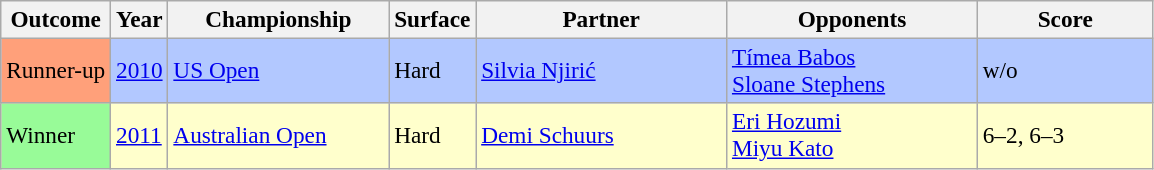<table class="sortable wikitable" style=font-size:97%>
<tr>
<th>Outcome</th>
<th>Year</th>
<th width=140>Championship</th>
<th>Surface</th>
<th width=160>Partner</th>
<th width=160>Opponents</th>
<th width=110>Score</th>
</tr>
<tr style="background:#b2c8ff;">
<td style="background:#ffa07a;">Runner-up</td>
<td><a href='#'>2010</a></td>
<td><a href='#'>US Open</a></td>
<td>Hard</td>
<td> <a href='#'>Silvia Njirić</a></td>
<td> <a href='#'>Tímea Babos</a> <br>  <a href='#'>Sloane Stephens</a></td>
<td>w/o</td>
</tr>
<tr style="background:#ffc;">
<td style="background:#98fb98;">Winner</td>
<td><a href='#'>2011</a></td>
<td><a href='#'>Australian Open</a></td>
<td>Hard</td>
<td> <a href='#'>Demi Schuurs</a></td>
<td> <a href='#'>Eri Hozumi</a> <br>  <a href='#'>Miyu Kato</a></td>
<td>6–2, 6–3</td>
</tr>
</table>
